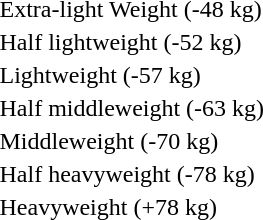<table>
<tr>
<td rowspan="2">Extra-light Weight (-48 kg)</td>
<td rowspan="2"></td>
<td rowspan="2"></td>
<td></td>
</tr>
<tr>
<td></td>
</tr>
<tr>
<td rowspan="2">Half lightweight (-52 kg)</td>
<td rowspan="2"></td>
<td rowspan="2"></td>
<td></td>
</tr>
<tr>
<td></td>
</tr>
<tr>
<td rowspan="2">Lightweight (-57 kg)</td>
<td rowspan="2"></td>
<td rowspan="2"></td>
<td></td>
</tr>
<tr>
<td></td>
</tr>
<tr>
<td rowspan="2">Half middleweight (-63 kg)</td>
<td rowspan="2"></td>
<td rowspan="2"></td>
<td></td>
</tr>
<tr>
<td></td>
</tr>
<tr>
<td rowspan="2">Middleweight (-70 kg)</td>
<td rowspan="2"></td>
<td rowspan="2"></td>
<td></td>
</tr>
<tr>
<td></td>
</tr>
<tr>
<td rowspan="2">Half heavyweight (-78 kg)</td>
<td rowspan="2"></td>
<td rowspan="2"></td>
<td></td>
</tr>
<tr>
<td></td>
</tr>
<tr>
<td>Heavyweight (+78 kg)</td>
<td></td>
<td></td>
<td></td>
</tr>
</table>
